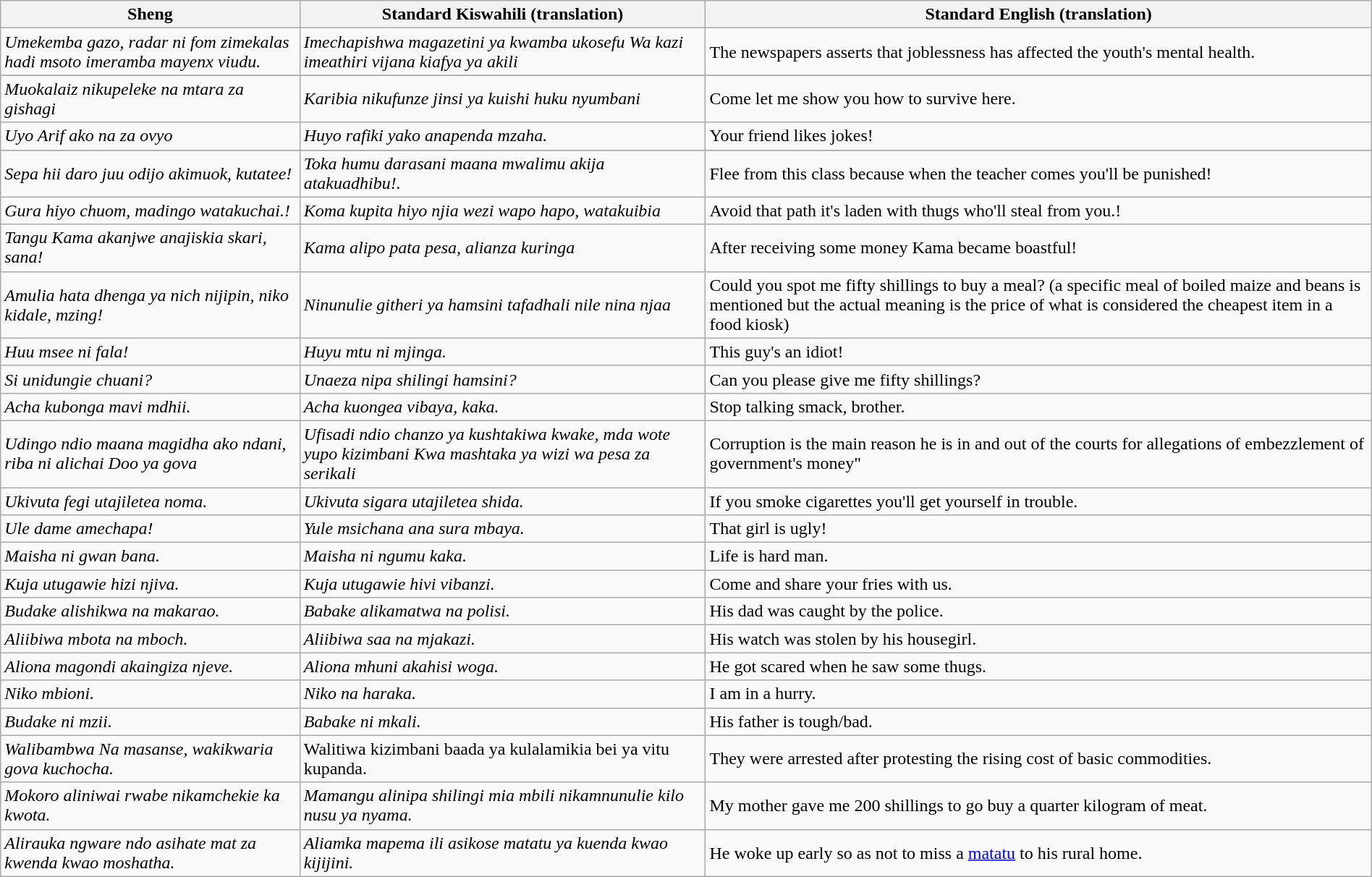<table class="wikitable" width="100%">
<tr>
<th align="left">Sheng</th>
<th align="left">Standard Kiswahili (translation)</th>
<th align="left">Standard English (translation)</th>
</tr>
<tr>
<td><em>Umekemba gazo, radar ni fom zimekalas hadi msoto imeramba mayenx viudu.</em></td>
<td><em>Imechapishwa magazetini ya kwamba ukosefu Wa kazi imeathiri vijana kiafya ya akili</em></td>
<td>The newspapers asserts that joblessness has affected the youth's mental health.</td>
</tr>
<tr>
</tr>
<tr>
<td><em>Muokalaiz nikupeleke na mtara za gishagi</em></td>
<td><em>Karibia nikufunze jinsi ya kuishi huku nyumbani</em></td>
<td>Come let me show you how to survive here.</td>
</tr>
<tr>
<td><em>Uyo Arif ako na za ovyo</em></td>
<td><em>Huyo rafiki yako anapenda mzaha.</em></td>
<td>Your friend likes jokes!</td>
</tr>
<tr>
</tr>
<tr>
<td><em>Sepa hii daro juu odijo akimuok, kutatee!</em></td>
<td><em>Toka humu darasani maana mwalimu akija atakuadhibu!.</em></td>
<td>Flee from this class because when the teacher comes you'll be punished!</td>
</tr>
<tr>
<td><em>Gura hiyo chuom, madingo watakuchai.!</em></td>
<td><em>Koma kupita hiyo njia wezi wapo hapo, watakuibia</em></td>
<td>Avoid that path it's laden with thugs who'll steal from you.!</td>
</tr>
<tr>
<td><em>Tangu Kama akanjwe anajiskia skari, sana!</em></td>
<td><em>Kama alipo pata pesa, alianza kuringa</em></td>
<td>After receiving some money Kama became boastful!</td>
</tr>
<tr>
<td><em>Amulia hata dhenga ya nich nijipin, niko kidale, mzing!</em></td>
<td><em>Ninunulie githeri ya hamsini tafadhali nile nina njaa</em></td>
<td>Could you spot me fifty shillings to buy a meal? (a specific meal of boiled maize and beans is mentioned but the actual meaning is the price of what is considered the cheapest item in a food kiosk)</td>
</tr>
<tr>
<td><em>Huu msee ni fala!</em></td>
<td><em>Huyu mtu ni mjinga.</em></td>
<td>This guy's an idiot!</td>
</tr>
<tr>
<td><em>Si unidungie chuani?</em></td>
<td><em>Unaeza nipa shilingi hamsini?</em></td>
<td>Can you please give me fifty shillings?</td>
</tr>
<tr>
<td><em>Acha kubonga mavi mdhii.</em></td>
<td><em>Acha kuongea vibaya, kaka.</em></td>
<td>Stop talking smack, brother.</td>
</tr>
<tr>
<td><em>Udingo ndio maana magidha ako ndani, riba ni alichai Doo ya gova</em></td>
<td><em>Ufisadi ndio chanzo ya kushtakiwa kwake, mda wote yupo kizimbani Kwa mashtaka ya wizi wa pesa za serikali</em></td>
<td>Corruption is the main reason he is in and out of the courts for allegations of embezzlement of government's money"</td>
</tr>
<tr>
<td><em>Ukivuta fegi utajiletea noma.</em></td>
<td><em>Ukivuta sigara utajiletea shida.</em></td>
<td>If you smoke cigarettes you'll get yourself in trouble.</td>
</tr>
<tr>
<td><em>Ule dame amechapa!</em></td>
<td><em>Yule msichana ana sura mbaya.</em></td>
<td>That girl is ugly!</td>
</tr>
<tr>
<td><em>Maisha ni gwan bana.</em></td>
<td><em>Maisha ni ngumu kaka.</em></td>
<td>Life is hard man.</td>
</tr>
<tr>
<td><em>Kuja utugawie hizi njiva.</em></td>
<td><em>Kuja utugawie hivi vibanzi.</em></td>
<td>Come and share your fries with us.</td>
</tr>
<tr>
<td><em>Budake alishikwa na makarao.</em></td>
<td><em>Babake alikamatwa na polisi.</em></td>
<td>His dad was caught by the police.</td>
</tr>
<tr>
<td><em>Aliibiwa mbota na mboch.</em></td>
<td><em>Aliibiwa saa na mjakazi.</em></td>
<td>His watch was stolen by his housegirl.</td>
</tr>
<tr>
<td><em>Aliona magondi akaingiza njeve.</em></td>
<td><em>Aliona mhuni akahisi woga.</em></td>
<td>He got scared when he saw some thugs.</td>
</tr>
<tr>
<td><em>Niko mbioni. </em></td>
<td><em>Niko na haraka. </em></td>
<td>I am in a hurry.</td>
</tr>
<tr>
<td><em>Budake ni mzii.</em></td>
<td><em>Babake ni mkali.</em></td>
<td>His father is tough/bad.</td>
</tr>
<tr>
<td><em>Walibambwa Na masanse, wakikwaria gova kuchocha.</em></td>
<td>Walitiwa kizimbani baada ya kulalamikia bei ya vitu kupanda.</td>
<td>They were arrested after protesting the rising cost of basic commodities.</td>
</tr>
<tr>
<td><em>Mokoro aliniwai rwabe nikamchekie ka kwota.</em></td>
<td><em>Mamangu alinipa shilingi mia mbili nikamnunulie kilo nusu ya nyama.</em></td>
<td>My mother gave me 200 shillings to go buy a quarter kilogram of meat.</td>
</tr>
<tr>
<td><em>Alirauka ngware ndo asihate mat za kwenda kwao moshatha.</em></td>
<td><em>Aliamka mapema ili asikose matatu ya kuenda kwao kijijini.</em></td>
<td>He woke up early so as not to miss a <a href='#'>matatu</a> to his rural home.</td>
</tr>
</table>
